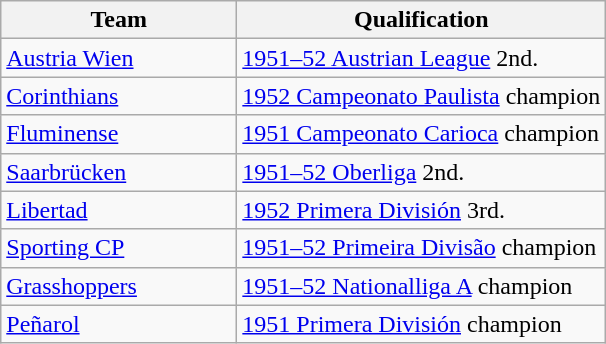<table class = "wikitable sortable">
<tr>
<th width=150px>Team</th>
<th>Qualification</th>
</tr>
<tr>
<td> <a href='#'>Austria Wien</a></td>
<td><a href='#'>1951–52 Austrian League</a> 2nd.</td>
</tr>
<tr>
<td> <a href='#'>Corinthians</a></td>
<td><a href='#'>1952 Campeonato Paulista</a> champion</td>
</tr>
<tr>
<td> <a href='#'>Fluminense</a></td>
<td><a href='#'>1951 Campeonato Carioca</a> champion</td>
</tr>
<tr>
<td> <a href='#'>Saarbrücken</a></td>
<td><a href='#'>1951–52 Oberliga</a> 2nd.</td>
</tr>
<tr>
<td> <a href='#'>Libertad</a></td>
<td><a href='#'>1952 Primera División</a> 3rd.</td>
</tr>
<tr>
<td> <a href='#'>Sporting CP</a></td>
<td><a href='#'>1951–52 Primeira Divisão</a> champion</td>
</tr>
<tr>
<td> <a href='#'>Grasshoppers</a></td>
<td><a href='#'>1951–52 Nationalliga A</a> champion</td>
</tr>
<tr>
<td> <a href='#'>Peñarol</a></td>
<td><a href='#'>1951 Primera División</a> champion</td>
</tr>
</table>
